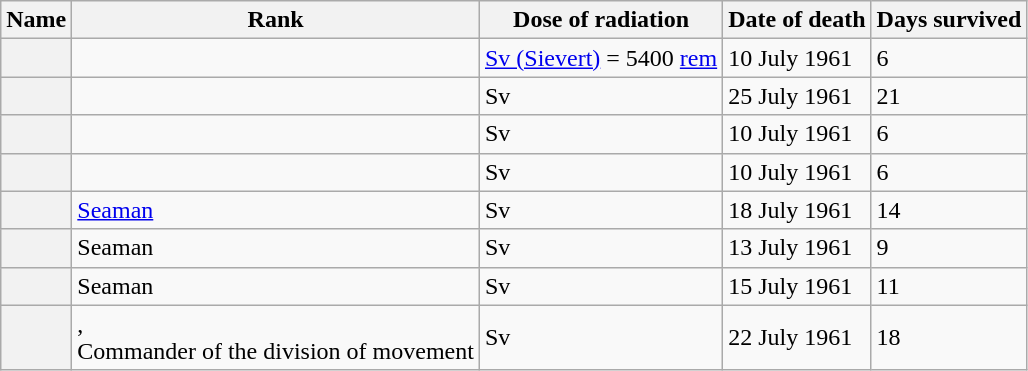<table class="wikitable sortable">
<tr>
<th scope="col">Name</th>
<th scope="col">Rank</th>
<th scope="col">Dose of radiation</th>
<th scope="col">Date of death</th>
<th scope="col">Days survived</th>
</tr>
<tr>
<th scope="row"></th>
<td></td>
<td> <a href='#'>Sv (Sievert)</a> = 5400 <a href='#'>rem</a></td>
<td>10 July 1961</td>
<td>6</td>
</tr>
<tr>
<th scope="row"></th>
<td></td>
<td> Sv</td>
<td>25 July 1961</td>
<td>21</td>
</tr>
<tr>
<th scope="row"></th>
<td></td>
<td> Sv</td>
<td>10 July 1961</td>
<td>6</td>
</tr>
<tr>
<th scope="row"></th>
<td></td>
<td> Sv</td>
<td>10 July 1961</td>
<td>6</td>
</tr>
<tr>
<th scope="row"></th>
<td><a href='#'>Seaman</a></td>
<td> Sv</td>
<td>18 July 1961</td>
<td>14</td>
</tr>
<tr>
<th scope="row"></th>
<td>Seaman</td>
<td> Sv</td>
<td>13 July 1961</td>
<td>9</td>
</tr>
<tr>
<th scope="row"></th>
<td>Seaman</td>
<td> Sv</td>
<td>15 July 1961</td>
<td>11</td>
</tr>
<tr>
<th scope="row"></th>
<td>,<br>Commander of the division of movement</td>
<td> Sv</td>
<td>22 July 1961</td>
<td>18</td>
</tr>
</table>
